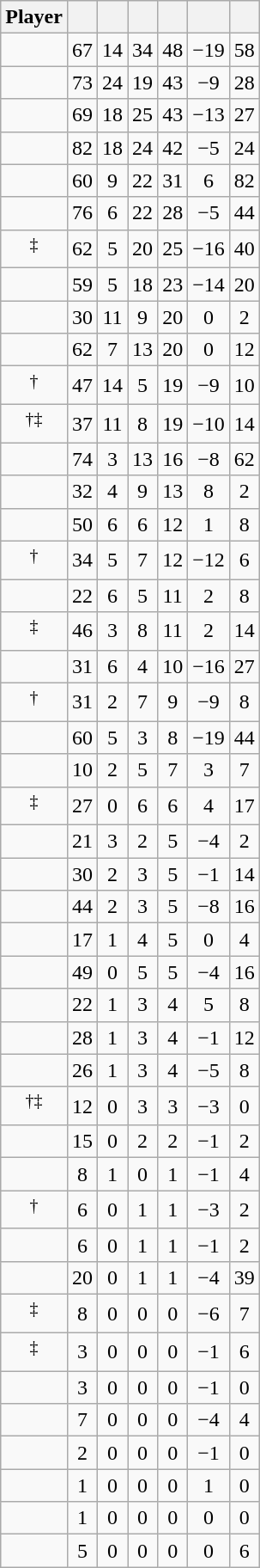<table class="wikitable sortable" style="text-align:center;">
<tr>
<th>Player</th>
<th></th>
<th></th>
<th></th>
<th></th>
<th data-sort-type="number"></th>
<th></th>
</tr>
<tr>
<td></td>
<td>67</td>
<td>14</td>
<td>34</td>
<td>48</td>
<td>−19</td>
<td>58</td>
</tr>
<tr>
<td></td>
<td>73</td>
<td>24</td>
<td>19</td>
<td>43</td>
<td>−9</td>
<td>28</td>
</tr>
<tr>
<td></td>
<td>69</td>
<td>18</td>
<td>25</td>
<td>43</td>
<td>−13</td>
<td>27</td>
</tr>
<tr>
<td></td>
<td>82</td>
<td>18</td>
<td>24</td>
<td>42</td>
<td>−5</td>
<td>24</td>
</tr>
<tr>
<td></td>
<td>60</td>
<td>9</td>
<td>22</td>
<td>31</td>
<td>6</td>
<td>82</td>
</tr>
<tr>
<td></td>
<td>76</td>
<td>6</td>
<td>22</td>
<td>28</td>
<td>−5</td>
<td>44</td>
</tr>
<tr>
<td><sup>‡</sup></td>
<td>62</td>
<td>5</td>
<td>20</td>
<td>25</td>
<td>−16</td>
<td>40</td>
</tr>
<tr>
<td></td>
<td>59</td>
<td>5</td>
<td>18</td>
<td>23</td>
<td>−14</td>
<td>20</td>
</tr>
<tr>
<td></td>
<td>30</td>
<td>11</td>
<td>9</td>
<td>20</td>
<td>0</td>
<td>2</td>
</tr>
<tr>
<td></td>
<td>62</td>
<td>7</td>
<td>13</td>
<td>20</td>
<td>0</td>
<td>12</td>
</tr>
<tr>
<td><sup>†</sup></td>
<td>47</td>
<td>14</td>
<td>5</td>
<td>19</td>
<td>−9</td>
<td>10</td>
</tr>
<tr>
<td><sup>†‡</sup></td>
<td>37</td>
<td>11</td>
<td>8</td>
<td>19</td>
<td>−10</td>
<td>14</td>
</tr>
<tr>
<td></td>
<td>74</td>
<td>3</td>
<td>13</td>
<td>16</td>
<td>−8</td>
<td>62</td>
</tr>
<tr>
<td></td>
<td>32</td>
<td>4</td>
<td>9</td>
<td>13</td>
<td>8</td>
<td>2</td>
</tr>
<tr>
<td></td>
<td>50</td>
<td>6</td>
<td>6</td>
<td>12</td>
<td>1</td>
<td>8</td>
</tr>
<tr>
<td><sup>†</sup></td>
<td>34</td>
<td>5</td>
<td>7</td>
<td>12</td>
<td>−12</td>
<td>6</td>
</tr>
<tr>
<td></td>
<td>22</td>
<td>6</td>
<td>5</td>
<td>11</td>
<td>2</td>
<td>8</td>
</tr>
<tr>
<td><sup>‡</sup></td>
<td>46</td>
<td>3</td>
<td>8</td>
<td>11</td>
<td>2</td>
<td>14</td>
</tr>
<tr>
<td></td>
<td>31</td>
<td>6</td>
<td>4</td>
<td>10</td>
<td>−16</td>
<td>27</td>
</tr>
<tr>
<td><sup>†</sup></td>
<td>31</td>
<td>2</td>
<td>7</td>
<td>9</td>
<td>−9</td>
<td>8</td>
</tr>
<tr>
<td></td>
<td>60</td>
<td>5</td>
<td>3</td>
<td>8</td>
<td>−19</td>
<td>44</td>
</tr>
<tr>
<td></td>
<td>10</td>
<td>2</td>
<td>5</td>
<td>7</td>
<td>3</td>
<td>7</td>
</tr>
<tr>
<td><sup>‡</sup></td>
<td>27</td>
<td>0</td>
<td>6</td>
<td>6</td>
<td>4</td>
<td>17</td>
</tr>
<tr>
<td></td>
<td>21</td>
<td>3</td>
<td>2</td>
<td>5</td>
<td>−4</td>
<td>2</td>
</tr>
<tr>
<td></td>
<td>30</td>
<td>2</td>
<td>3</td>
<td>5</td>
<td>−1</td>
<td>14</td>
</tr>
<tr>
<td></td>
<td>44</td>
<td>2</td>
<td>3</td>
<td>5</td>
<td>−8</td>
<td>16</td>
</tr>
<tr>
<td></td>
<td>17</td>
<td>1</td>
<td>4</td>
<td>5</td>
<td>0</td>
<td>4</td>
</tr>
<tr>
<td></td>
<td>49</td>
<td>0</td>
<td>5</td>
<td>5</td>
<td>−4</td>
<td>16</td>
</tr>
<tr>
<td></td>
<td>22</td>
<td>1</td>
<td>3</td>
<td>4</td>
<td>5</td>
<td>8</td>
</tr>
<tr>
<td></td>
<td>28</td>
<td>1</td>
<td>3</td>
<td>4</td>
<td>−1</td>
<td>12</td>
</tr>
<tr>
<td></td>
<td>26</td>
<td>1</td>
<td>3</td>
<td>4</td>
<td>−5</td>
<td>8</td>
</tr>
<tr>
<td><sup>†‡</sup></td>
<td>12</td>
<td>0</td>
<td>3</td>
<td>3</td>
<td>−3</td>
<td>0</td>
</tr>
<tr>
<td></td>
<td>15</td>
<td>0</td>
<td>2</td>
<td>2</td>
<td>−1</td>
<td>2</td>
</tr>
<tr>
<td></td>
<td>8</td>
<td>1</td>
<td>0</td>
<td>1</td>
<td>−1</td>
<td>4</td>
</tr>
<tr>
<td><sup>†</sup></td>
<td>6</td>
<td>0</td>
<td>1</td>
<td>1</td>
<td>−3</td>
<td>2</td>
</tr>
<tr>
<td></td>
<td>6</td>
<td>0</td>
<td>1</td>
<td>1</td>
<td>−1</td>
<td>2</td>
</tr>
<tr>
<td></td>
<td>20</td>
<td>0</td>
<td>1</td>
<td>1</td>
<td>−4</td>
<td>39</td>
</tr>
<tr>
<td><sup>‡</sup></td>
<td>8</td>
<td>0</td>
<td>0</td>
<td>0</td>
<td>−6</td>
<td>7</td>
</tr>
<tr>
<td><sup>‡</sup></td>
<td>3</td>
<td>0</td>
<td>0</td>
<td>0</td>
<td>−1</td>
<td>6</td>
</tr>
<tr>
<td></td>
<td>3</td>
<td>0</td>
<td>0</td>
<td>0</td>
<td>−1</td>
<td>0</td>
</tr>
<tr>
<td></td>
<td>7</td>
<td>0</td>
<td>0</td>
<td>0</td>
<td>−4</td>
<td>4</td>
</tr>
<tr>
<td></td>
<td>2</td>
<td>0</td>
<td>0</td>
<td>0</td>
<td>−1</td>
<td>0</td>
</tr>
<tr>
<td></td>
<td>1</td>
<td>0</td>
<td>0</td>
<td>0</td>
<td>1</td>
<td>0</td>
</tr>
<tr>
<td></td>
<td>1</td>
<td>0</td>
<td>0</td>
<td>0</td>
<td>0</td>
<td>0</td>
</tr>
<tr>
<td></td>
<td>5</td>
<td>0</td>
<td>0</td>
<td>0</td>
<td>0</td>
<td>6</td>
</tr>
</table>
